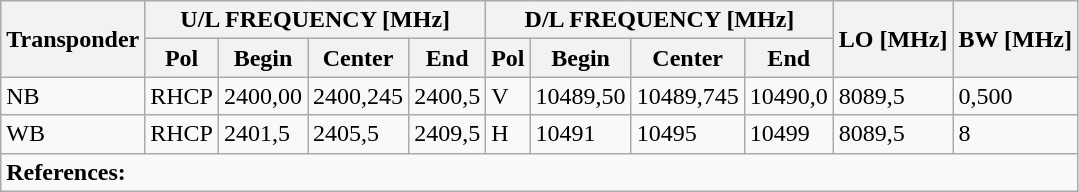<table class="wikitable">
<tr>
<th rowspan=2>Transponder</th>
<th colspan=4>U/L FREQUENCY [MHz]</th>
<th colspan=4>D/L FREQUENCY [MHz]</th>
<th rowspan=2>LO [MHz]</th>
<th rowspan=2>BW [MHz]</th>
</tr>
<tr>
<th>Pol</th>
<th>Begin</th>
<th>Center</th>
<th>End</th>
<th>Pol</th>
<th>Begin</th>
<th>Center</th>
<th>End</th>
</tr>
<tr>
<td>NB</td>
<td>RHCP</td>
<td>2400,00</td>
<td>2400,245</td>
<td>2400,5</td>
<td>V</td>
<td>10489,50</td>
<td>10489,745</td>
<td>10490,0</td>
<td>8089,5</td>
<td>0,500</td>
</tr>
<tr>
<td>WB</td>
<td>RHCP</td>
<td>2401,5</td>
<td>2405,5</td>
<td>2409,5</td>
<td>H</td>
<td>10491</td>
<td>10495</td>
<td>10499</td>
<td>8089,5</td>
<td>8</td>
</tr>
<tr>
<td colspan="11"><strong>References:</strong> </td>
</tr>
</table>
